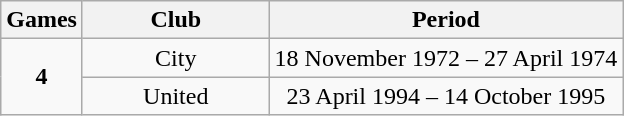<table class="wikitable sortable" style="text-align:center;">
<tr>
<th>Games</th>
<th style="width:30%;">Club</th>
<th>Period</th>
</tr>
<tr>
<td rowspan="2"><strong>4</strong></td>
<td>City</td>
<td>18 November 1972 – 27 April 1974</td>
</tr>
<tr>
<td>United</td>
<td>23 April 1994 – 14 October 1995</td>
</tr>
</table>
